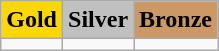<table class="wikitable">
<tr>
<td align=center bgcolor=gold> <strong>Gold</strong></td>
<td align=center bgcolor=silver> <strong>Silver</strong></td>
<td align=center bgcolor=cc9966> <strong>Bronze</strong></td>
</tr>
<tr>
<td></td>
<td></td>
<td></td>
</tr>
</table>
